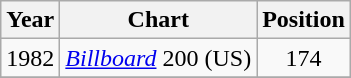<table class="wikitable">
<tr>
<th>Year</th>
<th>Chart</th>
<th>Position</th>
</tr>
<tr>
<td rowspan="1">1982</td>
<td><em><a href='#'>Billboard</a></em> 200 (US)</td>
<td style="text-align:center;">174</td>
</tr>
<tr>
</tr>
</table>
